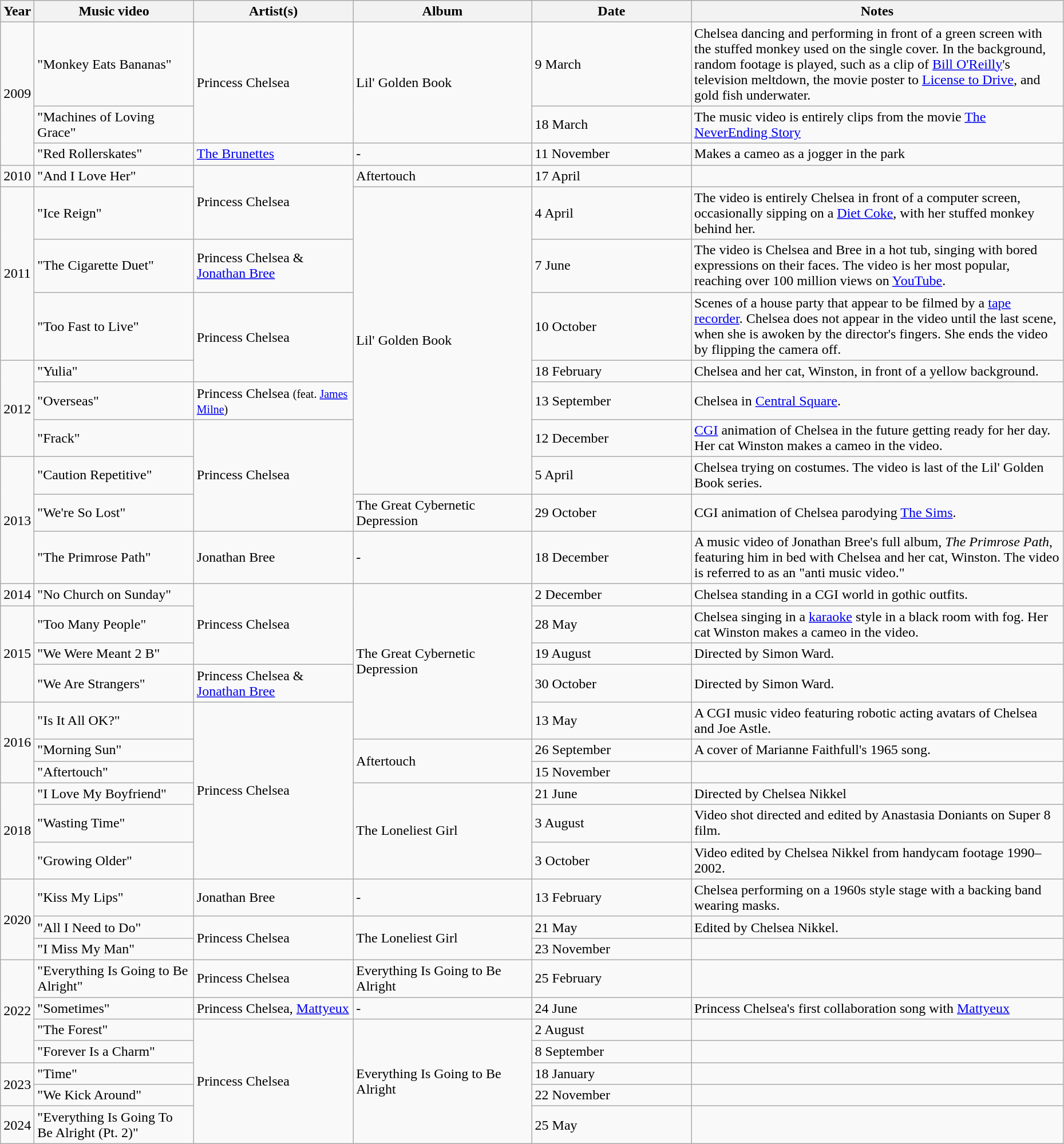<table class="wikitable" style="width:98%;">
<tr>
<th width=3%>Year</th>
<th style="width:15%;">Music video</th>
<th style="width:15%;">Artist(s)</th>
<th>Album</th>
<th style="width:15%;">Date</th>
<th style="width:35%;">Notes</th>
</tr>
<tr>
<td style="text-align:center;" rowspan="3">2009</td>
<td>"Monkey Eats Bananas"</td>
<td rowspan="2">Princess Chelsea</td>
<td rowspan="2">Lil' Golden Book</td>
<td>9 March</td>
<td>Chelsea dancing and performing in front of a green screen with the stuffed monkey used on the single cover.  In the background, random footage is played, such as a clip of <a href='#'>Bill O'Reilly</a>'s television meltdown, the movie poster to <a href='#'>License to Drive</a>, and gold fish underwater.</td>
</tr>
<tr>
<td>"Machines of Loving Grace"</td>
<td>18 March</td>
<td>The music video is entirely clips from the movie <a href='#'>The NeverEnding Story</a></td>
</tr>
<tr>
<td>"Red Rollerskates"</td>
<td><a href='#'>The Brunettes</a></td>
<td>-</td>
<td>11 November</td>
<td>Makes a cameo as a jogger in the park</td>
</tr>
<tr>
<td style="text-align:center;">2010</td>
<td>"And I Love Her"</td>
<td rowspan="2">Princess Chelsea</td>
<td>Aftertouch</td>
<td>17 April</td>
<td></td>
</tr>
<tr>
<td style="text-align:center;" rowspan="3">2011</td>
<td>"Ice Reign"</td>
<td rowspan="7">Lil' Golden Book</td>
<td>4 April</td>
<td>The video is entirely Chelsea in front of a computer screen, occasionally sipping on a <a href='#'>Diet Coke</a>, with her stuffed monkey behind her.</td>
</tr>
<tr>
<td>"The Cigarette Duet"</td>
<td>Princess Chelsea & <a href='#'>Jonathan Bree</a></td>
<td>7 June</td>
<td>The video is Chelsea and Bree in a hot tub, singing with bored expressions on their faces. The video is her most popular, reaching over 100 million views on <a href='#'>YouTube</a>.</td>
</tr>
<tr>
<td>"Too Fast to Live"</td>
<td rowspan="2">Princess Chelsea</td>
<td>10 October</td>
<td>Scenes of a house party that appear to be filmed by a <a href='#'>tape recorder</a>. Chelsea does not appear in the video until the last scene, when she is awoken by the director's fingers. She ends the video by flipping the camera off.</td>
</tr>
<tr>
<td style="text-align:center;" rowspan="3">2012</td>
<td>"Yulia"</td>
<td>18 February</td>
<td>Chelsea and her cat, Winston, in front of a yellow background.</td>
</tr>
<tr>
<td>"Overseas"</td>
<td>Princess Chelsea <small>(feat. <a href='#'>James Milne</a>)</small></td>
<td>13 September</td>
<td>Chelsea in <a href='#'>Central Square</a>.</td>
</tr>
<tr>
<td>"Frack"</td>
<td rowspan="3">Princess Chelsea</td>
<td>12 December</td>
<td><a href='#'>CGI</a> animation of Chelsea in the future getting ready for her day. Her cat Winston makes a cameo in the video.</td>
</tr>
<tr>
<td style="text-align:center;" rowspan="3">2013</td>
<td>"Caution Repetitive"</td>
<td>5 April</td>
<td>Chelsea trying on costumes. The video is last of the Lil' Golden Book series.</td>
</tr>
<tr>
<td>"We're So Lost"</td>
<td>The Great Cybernetic Depression</td>
<td>29 October</td>
<td>CGI animation of Chelsea parodying <a href='#'>The Sims</a>.</td>
</tr>
<tr>
<td>"The Primrose Path"</td>
<td>Jonathan Bree</td>
<td>-</td>
<td>18 December</td>
<td>A music video of Jonathan Bree's full album, <em>The Primrose Path</em>, featuring him in bed with Chelsea and her cat, Winston. The video is referred to as an "anti music video."</td>
</tr>
<tr>
<td style="text-align:center;" rowspan="1">2014</td>
<td>"No Church on Sunday"</td>
<td rowspan="3">Princess Chelsea</td>
<td rowspan="5">The Great Cybernetic Depression</td>
<td>2 December</td>
<td>Chelsea standing in a CGI world in gothic outfits.</td>
</tr>
<tr>
<td rowspan="3" style="text-align:center;">2015</td>
<td>"Too Many People"</td>
<td>28 May</td>
<td>Chelsea singing in a <a href='#'>karaoke</a> style in a black room with fog. Her cat Winston makes a cameo in the video.</td>
</tr>
<tr>
<td>"We Were Meant 2 B"</td>
<td>19 August</td>
<td>Directed by Simon Ward.</td>
</tr>
<tr>
<td>"We Are Strangers"</td>
<td>Princess Chelsea & <a href='#'>Jonathan Bree</a></td>
<td>30 October</td>
<td>Directed by Simon Ward.</td>
</tr>
<tr>
<td rowspan="3" style="text-align:center;">2016</td>
<td>"Is It All OK?"</td>
<td rowspan="6">Princess Chelsea</td>
<td>13 May</td>
<td>A CGI music video featuring robotic acting avatars of Chelsea and Joe Astle.</td>
</tr>
<tr>
<td>"Morning Sun"</td>
<td rowspan="2">Aftertouch</td>
<td>26 September</td>
<td>A cover of Marianne Faithfull's 1965 song.</td>
</tr>
<tr>
<td>"Aftertouch"</td>
<td>15 November</td>
<td></td>
</tr>
<tr>
<td rowspan="3" style="text-align:center;">2018</td>
<td>"I Love My Boyfriend"</td>
<td rowspan="3">The Loneliest Girl</td>
<td>21 June</td>
<td>Directed by Chelsea Nikkel</td>
</tr>
<tr>
<td>"Wasting Time"</td>
<td>3 August</td>
<td>Video shot directed and edited by Anastasia Doniants on Super 8 film.</td>
</tr>
<tr>
<td>"Growing Older"</td>
<td>3 October</td>
<td>Video edited by Chelsea Nikkel from handycam footage 1990–2002.</td>
</tr>
<tr>
<td rowspan="3" style="text-align:center;">2020</td>
<td>"Kiss My Lips"</td>
<td>Jonathan Bree</td>
<td>-</td>
<td>13 February</td>
<td>Chelsea performing on a 1960s style stage with a backing band wearing masks.</td>
</tr>
<tr>
<td>"All I Need to Do"</td>
<td rowspan="2">Princess Chelsea</td>
<td rowspan="2">The Loneliest Girl</td>
<td>21 May</td>
<td>Edited by Chelsea Nikkel.</td>
</tr>
<tr>
<td>"I Miss My Man"</td>
<td>23 November</td>
<td></td>
</tr>
<tr>
<td rowspan="4" style="text-align:center;">2022</td>
<td>"Everything Is Going to Be Alright"</td>
<td>Princess Chelsea</td>
<td>Everything Is Going to Be Alright</td>
<td>25 February</td>
<td></td>
</tr>
<tr>
<td>"Sometimes"</td>
<td>Princess Chelsea, <a href='#'>Mattyeux</a></td>
<td>-</td>
<td>24 June</td>
<td>Princess Chelsea's first collaboration song with <a href='#'>Mattyeux</a></td>
</tr>
<tr>
<td>"The Forest"</td>
<td rowspan="5">Princess Chelsea</td>
<td rowspan="5">Everything Is Going to Be Alright</td>
<td>2 August</td>
<td></td>
</tr>
<tr>
<td>"Forever Is a Charm"</td>
<td>8 September</td>
<td></td>
</tr>
<tr>
<td rowspan="2" style="text-align:center;">2023</td>
<td>"Time"</td>
<td>18 January</td>
<td></td>
</tr>
<tr>
<td>"We Kick Around"</td>
<td>22 November</td>
<td></td>
</tr>
<tr>
<td>2024</td>
<td>"Everything Is Going To Be Alright (Pt. 2)"</td>
<td>25 May</td>
<td></td>
</tr>
</table>
